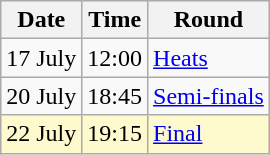<table class="wikitable">
<tr>
<th>Date</th>
<th>Time</th>
<th>Round</th>
</tr>
<tr>
<td>17 July</td>
<td>12:00</td>
<td><a href='#'>Heats</a></td>
</tr>
<tr>
<td>20 July</td>
<td>18:45</td>
<td><a href='#'>Semi-finals</a></td>
</tr>
<tr style=background:lemonchiffon>
<td>22 July</td>
<td>19:15</td>
<td><a href='#'>Final</a></td>
</tr>
</table>
